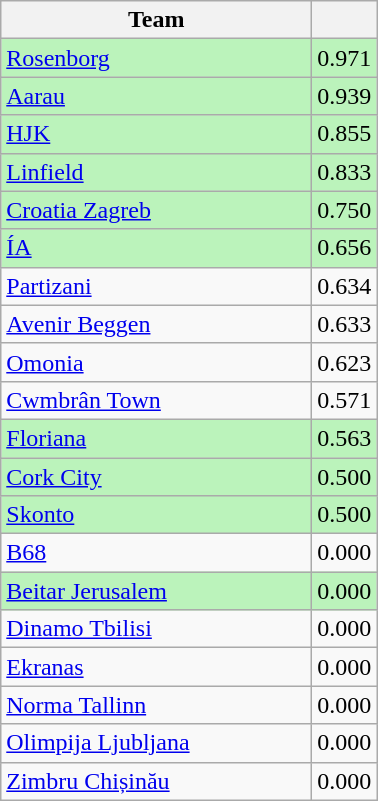<table class="wikitable">
<tr>
<th width=200>Team</th>
<th></th>
</tr>
<tr bgcolor=#BBF3BB>
<td> <a href='#'>Rosenborg</a></td>
<td align=right>0.971</td>
</tr>
<tr bgcolor=#BBF3BB>
<td> <a href='#'>Aarau</a></td>
<td align=right>0.939</td>
</tr>
<tr bgcolor=#BBF3BB>
<td> <a href='#'>HJK</a></td>
<td align=right>0.855</td>
</tr>
<tr bgcolor=#BBF3BB>
<td> <a href='#'>Linfield</a></td>
<td align=right>0.833</td>
</tr>
<tr bgcolor=#BBF3BB>
<td> <a href='#'>Croatia Zagreb</a></td>
<td align=right>0.750</td>
</tr>
<tr bgcolor=#BBF3BB>
<td> <a href='#'>ÍA</a></td>
<td align=right>0.656</td>
</tr>
<tr>
<td> <a href='#'>Partizani</a></td>
<td align=right>0.634</td>
</tr>
<tr>
<td> <a href='#'>Avenir Beggen</a></td>
<td align=right>0.633</td>
</tr>
<tr>
<td> <a href='#'>Omonia</a></td>
<td align=right>0.623</td>
</tr>
<tr>
<td> <a href='#'>Cwmbrân Town</a></td>
<td align=right>0.571</td>
</tr>
<tr bgcolor=#BBF3BB>
<td> <a href='#'>Floriana</a></td>
<td align=right>0.563</td>
</tr>
<tr bgcolor=#BBF3BB>
<td> <a href='#'>Cork City</a></td>
<td align=right>0.500</td>
</tr>
<tr bgcolor=#BBF3BB>
<td> <a href='#'>Skonto</a></td>
<td align=right>0.500</td>
</tr>
<tr>
<td> <a href='#'>B68</a></td>
<td align=right>0.000</td>
</tr>
<tr bgcolor=#BBF3BB>
<td> <a href='#'>Beitar Jerusalem</a></td>
<td align=right>0.000</td>
</tr>
<tr>
<td> <a href='#'>Dinamo Tbilisi</a></td>
<td align=right>0.000</td>
</tr>
<tr>
<td> <a href='#'>Ekranas</a></td>
<td align=right>0.000</td>
</tr>
<tr>
<td> <a href='#'>Norma Tallinn</a></td>
<td align=right>0.000</td>
</tr>
<tr>
<td> <a href='#'>Olimpija Ljubljana</a></td>
<td align=right>0.000</td>
</tr>
<tr>
<td> <a href='#'>Zimbru Chișinău</a></td>
<td align=right>0.000</td>
</tr>
</table>
